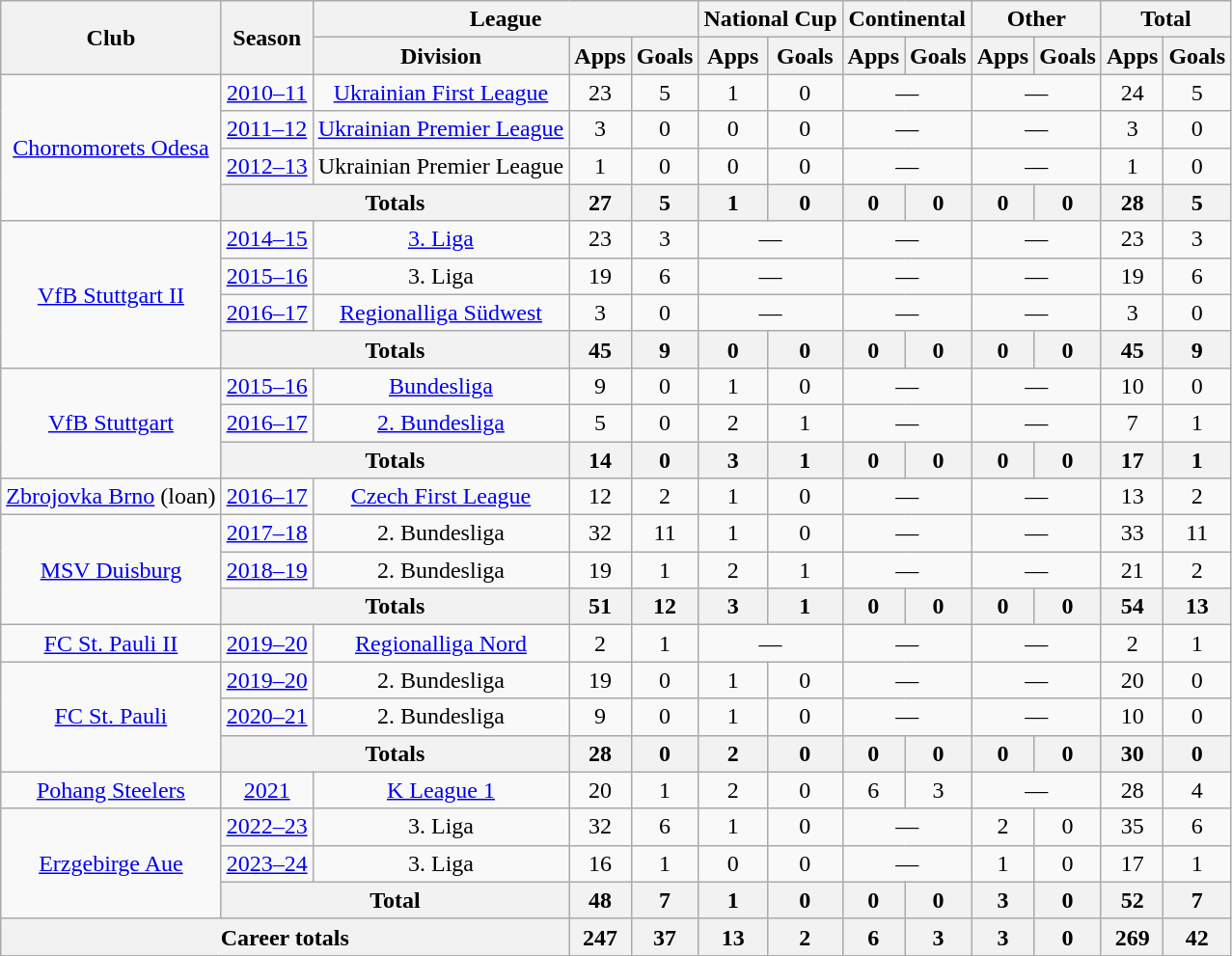<table class="wikitable" style="text-align:center">
<tr>
<th rowspan="2">Club</th>
<th rowspan="2">Season</th>
<th colspan="3">League</th>
<th colspan="2">National Cup</th>
<th colspan="2">Continental</th>
<th colspan="2">Other</th>
<th colspan="2">Total</th>
</tr>
<tr>
<th>Division</th>
<th>Apps</th>
<th>Goals</th>
<th>Apps</th>
<th>Goals</th>
<th>Apps</th>
<th>Goals</th>
<th>Apps</th>
<th>Goals</th>
<th>Apps</th>
<th>Goals</th>
</tr>
<tr>
<td rowspan="4"><a href='#'>Chornomorets Odesa</a></td>
<td><a href='#'>2010–11</a></td>
<td><a href='#'>Ukrainian First League</a></td>
<td>23</td>
<td>5</td>
<td>1</td>
<td>0</td>
<td colspan="2">—</td>
<td colspan="2">—</td>
<td>24</td>
<td>5</td>
</tr>
<tr>
<td><a href='#'>2011–12</a></td>
<td><a href='#'>Ukrainian Premier League</a></td>
<td>3</td>
<td>0</td>
<td>0</td>
<td>0</td>
<td colspan="2">—</td>
<td colspan="2">—</td>
<td>3</td>
<td>0</td>
</tr>
<tr>
<td><a href='#'>2012–13</a></td>
<td>Ukrainian Premier League</td>
<td>1</td>
<td>0</td>
<td>0</td>
<td>0</td>
<td colspan="2">—</td>
<td colspan="2">—</td>
<td>1</td>
<td>0</td>
</tr>
<tr>
<th colspan="2">Totals</th>
<th>27</th>
<th>5</th>
<th>1</th>
<th>0</th>
<th>0</th>
<th>0</th>
<th>0</th>
<th>0</th>
<th>28</th>
<th>5</th>
</tr>
<tr>
<td rowspan="4"><a href='#'>VfB Stuttgart II</a></td>
<td><a href='#'>2014–15</a></td>
<td><a href='#'>3. Liga</a></td>
<td>23</td>
<td>3</td>
<td colspan="2">—</td>
<td colspan="2">—</td>
<td colspan="2">—</td>
<td>23</td>
<td>3</td>
</tr>
<tr>
<td><a href='#'>2015–16</a></td>
<td>3. Liga</td>
<td>19</td>
<td>6</td>
<td colspan="2">—</td>
<td colspan="2">—</td>
<td colspan="2">—</td>
<td>19</td>
<td>6</td>
</tr>
<tr>
<td><a href='#'>2016–17</a></td>
<td><a href='#'>Regionalliga Südwest</a></td>
<td>3</td>
<td>0</td>
<td colspan="2">—</td>
<td colspan="2">—</td>
<td colspan="2">—</td>
<td>3</td>
<td>0</td>
</tr>
<tr>
<th colspan="2">Totals</th>
<th>45</th>
<th>9</th>
<th>0</th>
<th>0</th>
<th>0</th>
<th>0</th>
<th>0</th>
<th>0</th>
<th>45</th>
<th>9</th>
</tr>
<tr>
<td rowspan="3"><a href='#'>VfB Stuttgart</a></td>
<td><a href='#'>2015–16</a></td>
<td><a href='#'>Bundesliga</a></td>
<td>9</td>
<td>0</td>
<td>1</td>
<td>0</td>
<td colspan="2">—</td>
<td colspan="2">—</td>
<td>10</td>
<td>0</td>
</tr>
<tr>
<td><a href='#'>2016–17</a></td>
<td><a href='#'>2. Bundesliga</a></td>
<td>5</td>
<td>0</td>
<td>2</td>
<td>1</td>
<td colspan="2">—</td>
<td colspan="2">—</td>
<td>7</td>
<td>1</td>
</tr>
<tr>
<th colspan="2">Totals</th>
<th>14</th>
<th>0</th>
<th>3</th>
<th>1</th>
<th>0</th>
<th>0</th>
<th>0</th>
<th>0</th>
<th>17</th>
<th>1</th>
</tr>
<tr>
<td><a href='#'>Zbrojovka Brno</a> (loan)</td>
<td><a href='#'>2016–17</a></td>
<td><a href='#'>Czech First League</a></td>
<td>12</td>
<td>2</td>
<td>1</td>
<td>0</td>
<td colspan="2">—</td>
<td colspan="2">—</td>
<td>13</td>
<td>2</td>
</tr>
<tr>
<td rowspan="3"><a href='#'>MSV Duisburg</a></td>
<td><a href='#'>2017–18</a></td>
<td>2. Bundesliga</td>
<td>32</td>
<td>11</td>
<td>1</td>
<td>0</td>
<td colspan="2">—</td>
<td colspan="2">—</td>
<td>33</td>
<td>11</td>
</tr>
<tr>
<td><a href='#'>2018–19</a></td>
<td>2. Bundesliga</td>
<td>19</td>
<td>1</td>
<td>2</td>
<td>1</td>
<td colspan="2">—</td>
<td colspan="2">—</td>
<td>21</td>
<td>2</td>
</tr>
<tr>
<th colspan="2">Totals</th>
<th>51</th>
<th>12</th>
<th>3</th>
<th>1</th>
<th>0</th>
<th>0</th>
<th>0</th>
<th>0</th>
<th>54</th>
<th>13</th>
</tr>
<tr>
<td><a href='#'>FC St. Pauli II</a></td>
<td><a href='#'>2019–20</a></td>
<td><a href='#'>Regionalliga Nord</a></td>
<td>2</td>
<td>1</td>
<td colspan="2">—</td>
<td colspan="2">—</td>
<td colspan="2">—</td>
<td>2</td>
<td>1</td>
</tr>
<tr>
<td rowspan="3"><a href='#'>FC St. Pauli</a></td>
<td><a href='#'>2019–20</a></td>
<td>2. Bundesliga</td>
<td>19</td>
<td>0</td>
<td>1</td>
<td>0</td>
<td colspan="2">—</td>
<td colspan="2">—</td>
<td>20</td>
<td>0</td>
</tr>
<tr>
<td><a href='#'>2020–21</a></td>
<td>2. Bundesliga</td>
<td>9</td>
<td>0</td>
<td>1</td>
<td>0</td>
<td colspan="2">—</td>
<td colspan="2">—</td>
<td>10</td>
<td>0</td>
</tr>
<tr>
<th colspan="2">Totals</th>
<th>28</th>
<th>0</th>
<th>2</th>
<th>0</th>
<th>0</th>
<th>0</th>
<th>0</th>
<th>0</th>
<th>30</th>
<th>0</th>
</tr>
<tr>
<td><a href='#'>Pohang Steelers</a></td>
<td><a href='#'>2021</a></td>
<td><a href='#'>K League 1</a></td>
<td>20</td>
<td>1</td>
<td>2</td>
<td>0</td>
<td>6</td>
<td>3</td>
<td colspan="2">—</td>
<td>28</td>
<td>4</td>
</tr>
<tr>
<td rowspan="3"><a href='#'>Erzgebirge Aue</a></td>
<td><a href='#'>2022–23</a></td>
<td>3. Liga</td>
<td>32</td>
<td>6</td>
<td>1</td>
<td>0</td>
<td colspan="2">—</td>
<td>2</td>
<td>0</td>
<td>35</td>
<td>6</td>
</tr>
<tr>
<td><a href='#'>2023–24</a></td>
<td>3. Liga</td>
<td>16</td>
<td>1</td>
<td>0</td>
<td>0</td>
<td colspan="2">—</td>
<td>1</td>
<td>0</td>
<td>17</td>
<td>1</td>
</tr>
<tr>
<th colspan="2">Total</th>
<th>48</th>
<th>7</th>
<th>1</th>
<th>0</th>
<th>0</th>
<th>0</th>
<th>3</th>
<th>0</th>
<th>52</th>
<th>7</th>
</tr>
<tr>
<th colspan="3">Career totals</th>
<th>247</th>
<th>37</th>
<th>13</th>
<th>2</th>
<th>6</th>
<th>3</th>
<th>3</th>
<th>0</th>
<th>269</th>
<th>42</th>
</tr>
</table>
